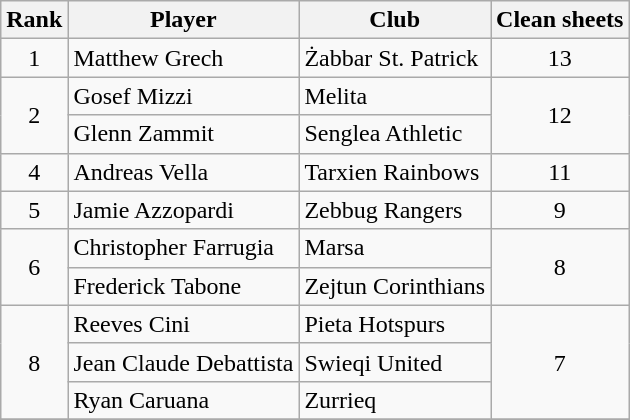<table class="wikitable">
<tr>
<th>Rank</th>
<th>Player</th>
<th>Club</th>
<th>Clean sheets</th>
</tr>
<tr>
<td align="center" rowspan="1">1</td>
<td> Matthew Grech</td>
<td>Żabbar St. Patrick</td>
<td align="center" rowspan="1">13</td>
</tr>
<tr>
<td align="center" rowspan="2">2</td>
<td> Gosef Mizzi</td>
<td>Melita</td>
<td align="center" rowspan="2">12</td>
</tr>
<tr>
<td> Glenn Zammit</td>
<td>Senglea Athletic</td>
</tr>
<tr>
<td align="center" rowspan="1">4</td>
<td> Andreas Vella</td>
<td>Tarxien Rainbows</td>
<td align="center" rowspan="1">11</td>
</tr>
<tr>
<td align="center" rowspan="1">5</td>
<td> Jamie Azzopardi</td>
<td>Zebbug Rangers</td>
<td align="center" rowspan="1">9</td>
</tr>
<tr>
<td align="center" rowspan="2">6</td>
<td> Christopher Farrugia</td>
<td>Marsa</td>
<td align="center" rowspan="2">8</td>
</tr>
<tr>
<td> Frederick Tabone</td>
<td>Zejtun Corinthians</td>
</tr>
<tr>
<td align="center" rowspan="3">8</td>
<td> Reeves Cini</td>
<td>Pieta Hotspurs</td>
<td align="center" rowspan="3">7</td>
</tr>
<tr>
<td> Jean Claude Debattista</td>
<td>Swieqi United</td>
</tr>
<tr>
<td> Ryan Caruana</td>
<td>Zurrieq</td>
</tr>
<tr>
</tr>
</table>
